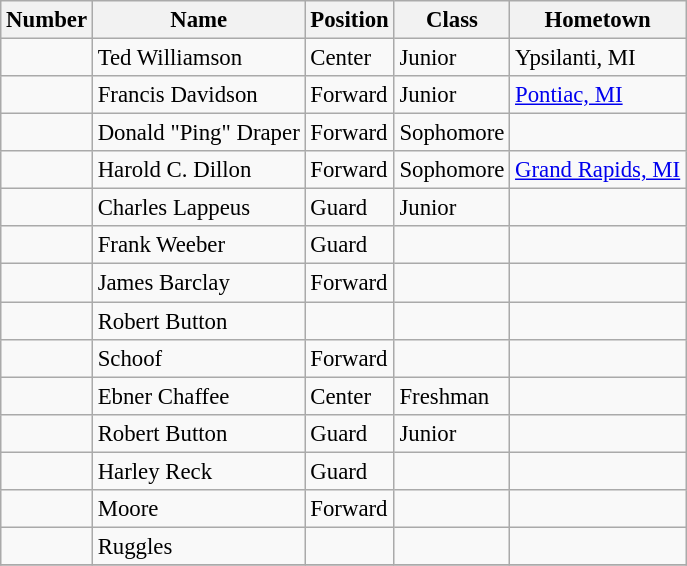<table class="wikitable" style="font-size: 95%;">
<tr>
<th>Number</th>
<th>Name</th>
<th>Position</th>
<th>Class</th>
<th>Hometown</th>
</tr>
<tr>
<td></td>
<td>Ted Williamson</td>
<td>Center</td>
<td>Junior</td>
<td>Ypsilanti, MI</td>
</tr>
<tr>
<td></td>
<td>Francis Davidson</td>
<td>Forward</td>
<td>Junior</td>
<td><a href='#'>Pontiac, MI</a></td>
</tr>
<tr>
<td></td>
<td>Donald "Ping" Draper</td>
<td>Forward</td>
<td>Sophomore</td>
<td></td>
</tr>
<tr>
<td></td>
<td>Harold C. Dillon</td>
<td>Forward</td>
<td>Sophomore</td>
<td><a href='#'>Grand Rapids, MI</a></td>
</tr>
<tr>
<td></td>
<td>Charles Lappeus</td>
<td>Guard</td>
<td>Junior</td>
<td></td>
</tr>
<tr>
<td></td>
<td>Frank Weeber</td>
<td>Guard</td>
<td></td>
<td></td>
</tr>
<tr>
<td></td>
<td>James Barclay</td>
<td>Forward</td>
<td></td>
<td></td>
</tr>
<tr>
<td></td>
<td>Robert Button</td>
<td></td>
<td></td>
<td></td>
</tr>
<tr>
<td></td>
<td>Schoof</td>
<td>Forward</td>
<td></td>
<td></td>
</tr>
<tr>
<td></td>
<td>Ebner Chaffee</td>
<td>Center</td>
<td>Freshman</td>
<td></td>
</tr>
<tr>
<td></td>
<td>Robert Button</td>
<td>Guard</td>
<td>Junior</td>
<td></td>
</tr>
<tr>
<td></td>
<td>Harley Reck</td>
<td>Guard</td>
<td></td>
<td></td>
</tr>
<tr>
<td></td>
<td>Moore</td>
<td>Forward</td>
<td></td>
<td></td>
</tr>
<tr>
<td></td>
<td>Ruggles</td>
<td></td>
<td></td>
<td></td>
</tr>
<tr>
</tr>
</table>
